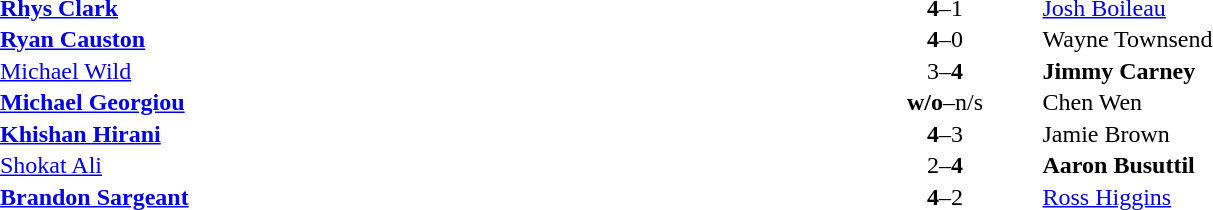<table width="100%" cellspacing="1">
<tr>
<th width=45%></th>
<th width=10%></th>
<th width=45%></th>
</tr>
<tr>
<td> <strong><a href='#'>Rhys Clark</a></strong></td>
<td align="center"><strong>4</strong>–1</td>
<td> <a href='#'>Josh Boileau</a></td>
</tr>
<tr>
<td> <strong><a href='#'>Ryan Causton</a></strong></td>
<td align="center"><strong>4</strong>–0</td>
<td> Wayne Townsend</td>
</tr>
<tr>
<td> <a href='#'>Michael Wild</a></td>
<td align="center">3–<strong>4</strong></td>
<td> <strong>Jimmy Carney</strong></td>
</tr>
<tr>
<td> <strong><a href='#'>Michael Georgiou</a></strong></td>
<td align="center"><strong>w/o</strong>–n/s</td>
<td> Chen Wen</td>
</tr>
<tr>
<td> <strong><a href='#'>Khishan Hirani</a></strong></td>
<td align="center"><strong>4</strong>–3</td>
<td> Jamie Brown</td>
</tr>
<tr>
<td> <a href='#'>Shokat Ali</a></td>
<td align="center">2–<strong>4</strong></td>
<td> <strong>Aaron Busuttil</strong></td>
</tr>
<tr>
<td> <strong><a href='#'>Brandon Sargeant</a></strong></td>
<td align="center"><strong>4</strong>–2</td>
<td> <a href='#'>Ross Higgins</a></td>
</tr>
</table>
